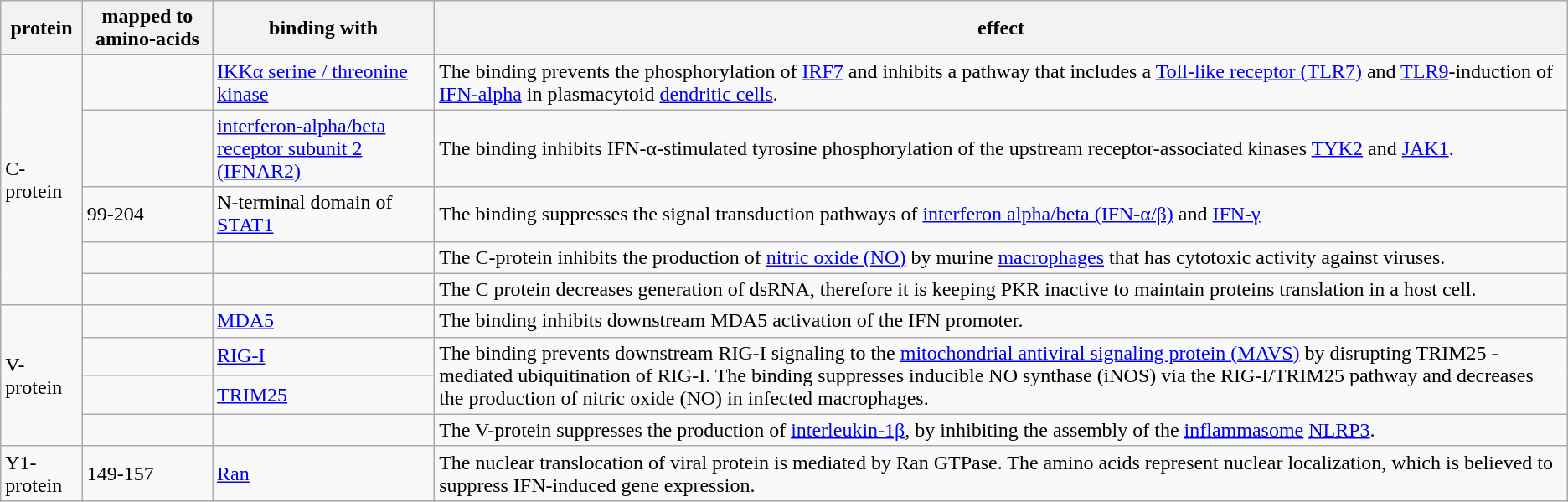<table class="wikitable">
<tr>
<th>protein</th>
<th>mapped to amino-acids</th>
<th>binding with</th>
<th>effect</th>
</tr>
<tr>
<td rowspan="5">C-protein</td>
<td></td>
<td><a href='#'>IKKα serine / threonine kinase</a></td>
<td>The binding prevents the phosphorylation of <a href='#'>IRF7</a> and inhibits a pathway that includes a <a href='#'>Toll-like receptor (TLR7)</a> and <a href='#'>TLR9</a>-induction of <a href='#'>IFN-alpha</a> in plasmacytoid <a href='#'>dendritic cells</a>.</td>
</tr>
<tr>
<td></td>
<td><a href='#'>interferon-alpha/beta receptor subunit 2 (IFNAR2)</a></td>
<td>The binding inhibits IFN-α-stimulated tyrosine phosphorylation of the upstream receptor-associated kinases <a href='#'>TYK2</a> and <a href='#'>JAK1</a>.</td>
</tr>
<tr>
<td>99-204</td>
<td>N-terminal domain of <a href='#'>STAT1</a></td>
<td>The binding suppresses the signal transduction pathways of <a href='#'>interferon alpha/beta (IFN-α/β)</a> and <a href='#'>IFN-γ</a></td>
</tr>
<tr>
<td></td>
<td></td>
<td>The C-protein inhibits the production of <a href='#'>nitric oxide (NO)</a> by murine <a href='#'>macrophages</a> that has cytotoxic activity against viruses.</td>
</tr>
<tr>
<td></td>
<td></td>
<td>The C protein decreases generation of dsRNA, therefore it is keeping PKR inactive to maintain proteins translation in a host cell.</td>
</tr>
<tr>
<td rowspan="4">V-protein</td>
<td></td>
<td><a href='#'>MDA5</a></td>
<td>The binding inhibits downstream MDA5 activation of the IFN promoter.</td>
</tr>
<tr>
<td></td>
<td><a href='#'>RIG-I</a></td>
<td rowspan="2">The binding prevents downstream RIG-I signaling to the <a href='#'>mitochondrial antiviral signaling protein (MAVS)</a> by disrupting TRIM25 -mediated ubiquitination of RIG-I. The binding suppresses inducible NO synthase (iNOS)  via the RIG-I/TRIM25 pathway and decreases the production of nitric oxide (NO) in infected macrophages.</td>
</tr>
<tr>
<td></td>
<td><a href='#'>TRIM25</a></td>
</tr>
<tr>
<td></td>
<td></td>
<td>The V-protein suppresses the production of <a href='#'>interleukin-1β</a>, by inhibiting the assembly of the <a href='#'>inflammasome</a> <a href='#'>NLRP3</a>.</td>
</tr>
<tr>
<td>Y1-protein</td>
<td>149-157</td>
<td><a href='#'>Ran</a></td>
<td>The nuclear translocation of viral protein is mediated by Ran GTPase. The amino acids represent nuclear localization, which is believed to suppress IFN-induced gene expression.</td>
</tr>
</table>
